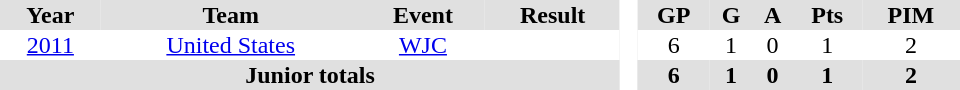<table border="0" cellpadding="1" cellspacing="0" style="text-align:center; width:40em">
<tr ALIGN="center" bgcolor="#e0e0e0">
<th>Year</th>
<th>Team</th>
<th>Event</th>
<th>Result</th>
<th rowspan="99" bgcolor="#ffffff"> </th>
<th>GP</th>
<th>G</th>
<th>A</th>
<th>Pts</th>
<th>PIM</th>
</tr>
<tr>
<td><a href='#'>2011</a></td>
<td><a href='#'>United States</a></td>
<td><a href='#'>WJC</a></td>
<td></td>
<td>6</td>
<td>1</td>
<td>0</td>
<td>1</td>
<td>2</td>
</tr>
<tr bgcolor="#e0e0e0">
<th colspan="4">Junior totals</th>
<th>6</th>
<th>1</th>
<th>0</th>
<th>1</th>
<th>2</th>
</tr>
</table>
